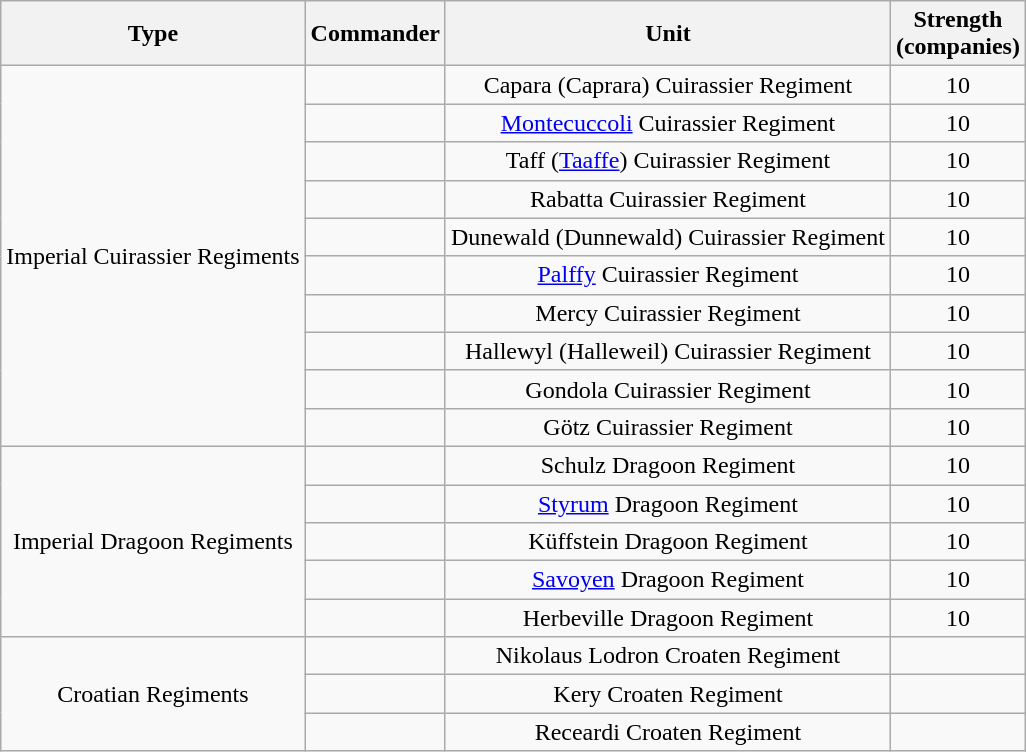<table class="wikitable mw-collapsible" style="text-align:center" ;>
<tr>
<th>Type</th>
<th>Commander</th>
<th>Unit</th>
<th>Strength<br>(companies)</th>
</tr>
<tr>
<td rowspan="10">Imperial Cuirassier Regiments</td>
<td></td>
<td>Capara (Caprara) Cuirassier Regiment</td>
<td>10</td>
</tr>
<tr>
<td></td>
<td><a href='#'>Montecuccoli</a> Cuirassier Regiment</td>
<td>10</td>
</tr>
<tr>
<td></td>
<td>Taff (<a href='#'>Taaffe</a>) Cuirassier Regiment</td>
<td>10</td>
</tr>
<tr>
<td></td>
<td>Rabatta Cuirassier Regiment</td>
<td>10</td>
</tr>
<tr>
<td></td>
<td>Dunewald (Dunnewald) Cuirassier Regiment</td>
<td>10</td>
</tr>
<tr>
<td></td>
<td><a href='#'>Palffy</a> Cuirassier Regiment</td>
<td>10</td>
</tr>
<tr>
<td></td>
<td>Mercy Cuirassier Regiment</td>
<td>10</td>
</tr>
<tr>
<td></td>
<td>Hallewyl (Halleweil) Cuirassier Regiment</td>
<td>10</td>
</tr>
<tr>
<td></td>
<td>Gondola Cuirassier Regiment</td>
<td>10</td>
</tr>
<tr>
<td></td>
<td>Götz Cuirassier Regiment</td>
<td>10</td>
</tr>
<tr>
<td rowspan="5">Imperial Dragoon Regiments</td>
<td></td>
<td>Schulz Dragoon Regiment</td>
<td>10</td>
</tr>
<tr>
<td></td>
<td><a href='#'>Styrum</a> Dragoon Regiment</td>
<td>10</td>
</tr>
<tr>
<td></td>
<td>Küffstein Dragoon Regiment</td>
<td>10</td>
</tr>
<tr>
<td></td>
<td><a href='#'>Savoyen</a> Dragoon Regiment</td>
<td>10</td>
</tr>
<tr>
<td></td>
<td>Herbeville Dragoon Regiment</td>
<td>10</td>
</tr>
<tr>
<td rowspan="3">Croatian Regiments</td>
<td></td>
<td>Nikolaus Lodron Croaten Regiment</td>
<td></td>
</tr>
<tr>
<td></td>
<td>Kery Croaten Regiment</td>
<td></td>
</tr>
<tr>
<td></td>
<td>Receardi Croaten Regiment</td>
<td></td>
</tr>
</table>
